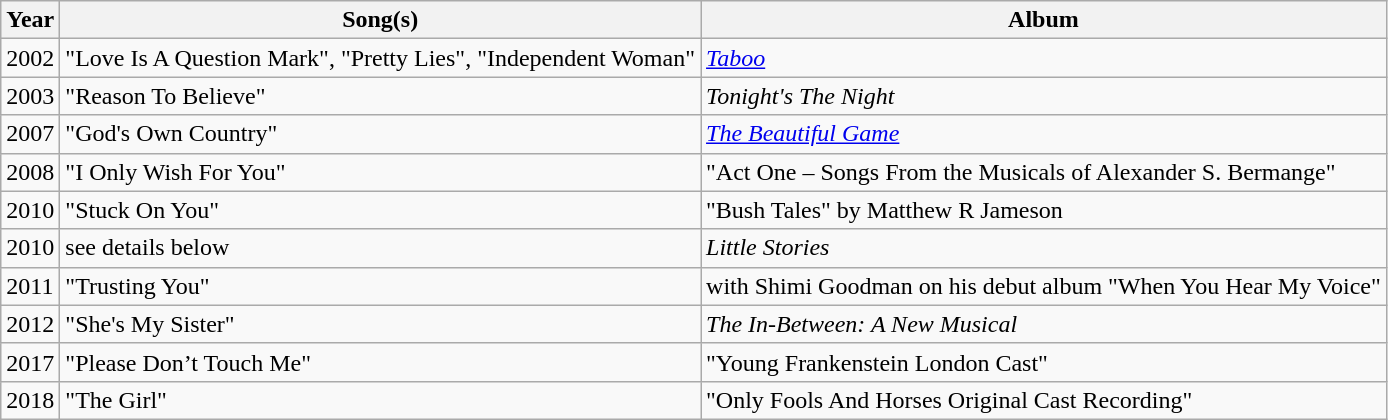<table class="wikitable">
<tr>
<th>Year</th>
<th>Song(s)</th>
<th>Album</th>
</tr>
<tr>
<td>2002</td>
<td>"Love Is A Question Mark", "Pretty Lies", "Independent Woman"</td>
<td><em><a href='#'>Taboo</a></em></td>
</tr>
<tr>
<td>2003</td>
<td>"Reason To Believe"</td>
<td><em>Tonight's The Night</em></td>
</tr>
<tr>
<td>2007</td>
<td>"God's Own Country"</td>
<td><em><a href='#'>The Beautiful Game</a></em></td>
</tr>
<tr>
<td>2008</td>
<td>"I Only Wish For You"</td>
<td>"Act One – Songs From the Musicals of Alexander S. Bermange"</td>
</tr>
<tr>
<td>2010</td>
<td>"Stuck On You"</td>
<td>"Bush Tales" by Matthew R Jameson</td>
</tr>
<tr>
<td>2010</td>
<td>see details below</td>
<td><em>Little Stories</em></td>
</tr>
<tr>
<td>2011</td>
<td>"Trusting You"</td>
<td>with Shimi Goodman on his debut album "When You Hear My Voice"</td>
</tr>
<tr>
<td>2012</td>
<td>"She's My Sister"</td>
<td><em>The In-Between: A New Musical</em></td>
</tr>
<tr>
<td>2017</td>
<td>"Please Don’t Touch Me"</td>
<td>"Young Frankenstein London Cast"</td>
</tr>
<tr>
<td>2018</td>
<td>"The Girl"</td>
<td>"Only Fools And Horses Original Cast Recording"</td>
</tr>
</table>
